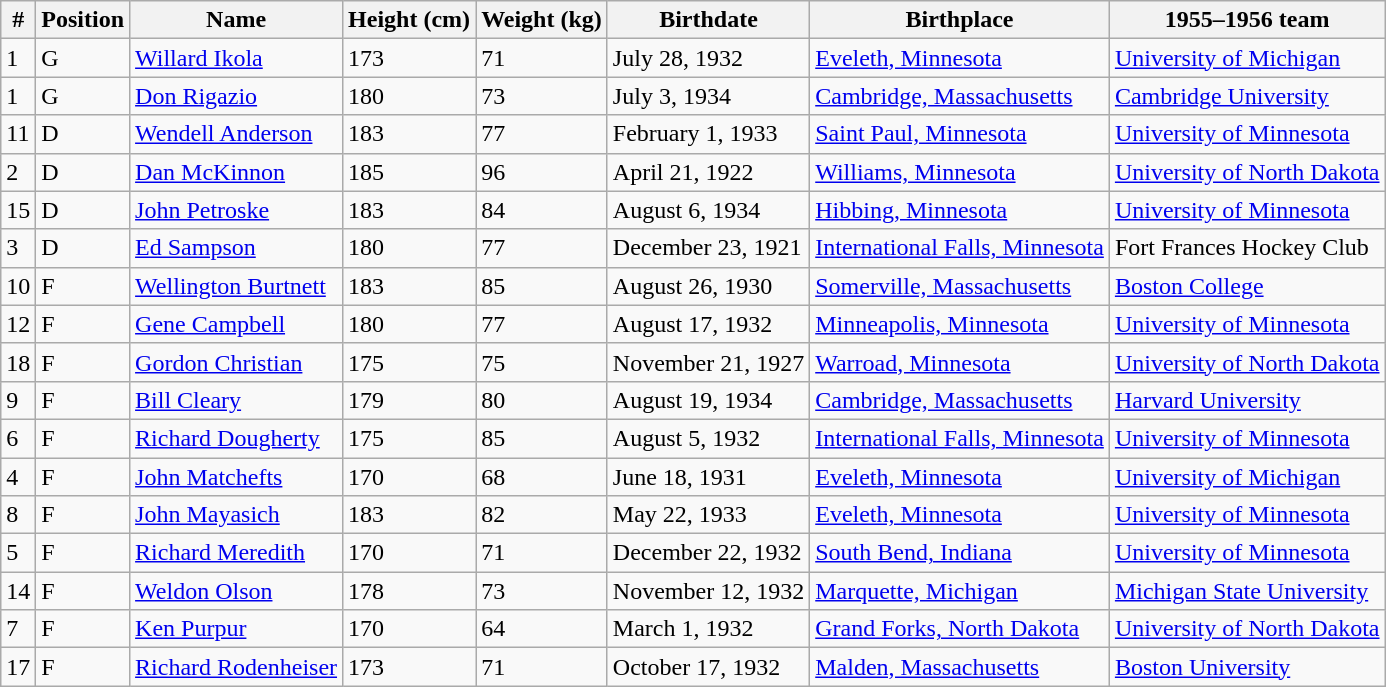<table class="wikitable sortable">
<tr>
<th>#</th>
<th>Position</th>
<th>Name</th>
<th>Height (cm)</th>
<th>Weight (kg)</th>
<th>Birthdate</th>
<th>Birthplace</th>
<th>1955–1956 team</th>
</tr>
<tr>
<td>1</td>
<td>G</td>
<td><a href='#'>Willard Ikola</a></td>
<td>173</td>
<td>71</td>
<td>July 28, 1932</td>
<td><a href='#'>Eveleth, Minnesota</a></td>
<td><a href='#'>University of Michigan</a></td>
</tr>
<tr>
<td>1</td>
<td>G</td>
<td><a href='#'>Don Rigazio</a></td>
<td>180</td>
<td>73</td>
<td>July 3, 1934</td>
<td><a href='#'>Cambridge, Massachusetts</a></td>
<td><a href='#'>Cambridge University</a></td>
</tr>
<tr>
<td>11</td>
<td>D</td>
<td><a href='#'>Wendell Anderson</a></td>
<td>183</td>
<td>77</td>
<td>February 1, 1933</td>
<td><a href='#'>Saint Paul, Minnesota</a></td>
<td><a href='#'>University of Minnesota</a></td>
</tr>
<tr>
<td>2</td>
<td>D</td>
<td><a href='#'>Dan McKinnon</a></td>
<td>185</td>
<td>96</td>
<td>April 21, 1922</td>
<td><a href='#'>Williams, Minnesota</a></td>
<td><a href='#'>University of North Dakota</a></td>
</tr>
<tr>
<td>15</td>
<td>D</td>
<td><a href='#'>John Petroske</a></td>
<td>183</td>
<td>84</td>
<td>August 6, 1934</td>
<td><a href='#'>Hibbing, Minnesota</a></td>
<td><a href='#'>University of Minnesota</a></td>
</tr>
<tr>
<td>3</td>
<td>D</td>
<td><a href='#'>Ed Sampson</a></td>
<td>180</td>
<td>77</td>
<td>December 23, 1921</td>
<td><a href='#'>International Falls, Minnesota</a></td>
<td>Fort Frances Hockey Club</td>
</tr>
<tr>
<td>10</td>
<td>F</td>
<td><a href='#'>Wellington Burtnett</a></td>
<td>183</td>
<td>85</td>
<td>August 26, 1930</td>
<td><a href='#'>Somerville, Massachusetts</a></td>
<td><a href='#'>Boston College</a></td>
</tr>
<tr>
<td>12</td>
<td>F</td>
<td><a href='#'>Gene Campbell</a></td>
<td>180</td>
<td>77</td>
<td>August 17, 1932</td>
<td><a href='#'>Minneapolis, Minnesota</a></td>
<td><a href='#'>University of Minnesota</a></td>
</tr>
<tr>
<td>18</td>
<td>F</td>
<td><a href='#'>Gordon Christian</a></td>
<td>175</td>
<td>75</td>
<td>November 21, 1927</td>
<td><a href='#'>Warroad, Minnesota</a></td>
<td><a href='#'>University of North Dakota</a></td>
</tr>
<tr>
<td>9</td>
<td>F</td>
<td><a href='#'>Bill Cleary</a></td>
<td>179</td>
<td>80</td>
<td>August 19, 1934</td>
<td><a href='#'>Cambridge, Massachusetts</a></td>
<td><a href='#'>Harvard University</a></td>
</tr>
<tr>
<td>6</td>
<td>F</td>
<td><a href='#'>Richard Dougherty</a></td>
<td>175</td>
<td>85</td>
<td>August 5, 1932</td>
<td><a href='#'>International Falls, Minnesota</a></td>
<td><a href='#'>University of Minnesota</a></td>
</tr>
<tr>
<td>4</td>
<td>F</td>
<td><a href='#'>John Matchefts</a></td>
<td>170</td>
<td>68</td>
<td>June 18, 1931</td>
<td><a href='#'>Eveleth, Minnesota</a></td>
<td><a href='#'>University of Michigan</a></td>
</tr>
<tr>
<td>8</td>
<td>F</td>
<td><a href='#'>John Mayasich</a></td>
<td>183</td>
<td>82</td>
<td>May 22, 1933</td>
<td><a href='#'>Eveleth, Minnesota</a></td>
<td><a href='#'>University of Minnesota</a></td>
</tr>
<tr>
<td>5</td>
<td>F</td>
<td><a href='#'>Richard Meredith</a></td>
<td>170</td>
<td>71</td>
<td>December 22, 1932</td>
<td><a href='#'>South Bend, Indiana</a></td>
<td><a href='#'>University of Minnesota</a></td>
</tr>
<tr>
<td>14</td>
<td>F</td>
<td><a href='#'>Weldon Olson</a></td>
<td>178</td>
<td>73</td>
<td>November 12, 1932</td>
<td><a href='#'>Marquette, Michigan</a></td>
<td><a href='#'>Michigan State University</a></td>
</tr>
<tr>
<td>7</td>
<td>F</td>
<td><a href='#'>Ken Purpur</a></td>
<td>170</td>
<td>64</td>
<td>March 1, 1932</td>
<td><a href='#'>Grand Forks, North Dakota</a></td>
<td><a href='#'>University of North Dakota</a></td>
</tr>
<tr>
<td>17</td>
<td>F</td>
<td><a href='#'>Richard Rodenheiser</a></td>
<td>173</td>
<td>71</td>
<td>October 17, 1932</td>
<td><a href='#'>Malden, Massachusetts</a></td>
<td><a href='#'>Boston University</a></td>
</tr>
</table>
